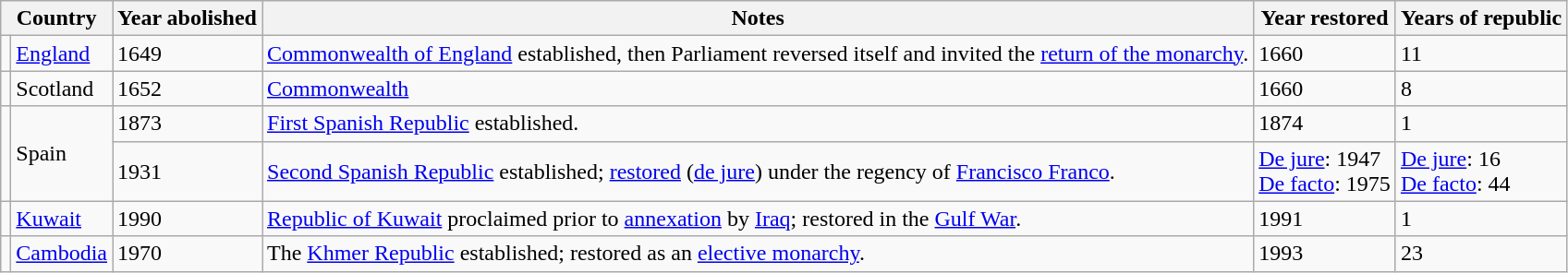<table class="wikitable">
<tr>
<th colspan="2">Country</th>
<th>Year abolished</th>
<th>Notes</th>
<th>Year restored</th>
<th>Years of republic</th>
</tr>
<tr>
<td> </td>
<td><a href='#'>England</a></td>
<td>1649</td>
<td><a href='#'>Commonwealth of England</a> established, then Parliament reversed itself and invited the <a href='#'>return of the monarchy</a>.</td>
<td>1660</td>
<td>11</td>
</tr>
<tr>
<td></td>
<td>Scotland</td>
<td>1652</td>
<td><a href='#'>Commonwealth</a></td>
<td>1660</td>
<td>8</td>
</tr>
<tr>
<td rowspan="2"></td>
<td rowspan="2">Spain</td>
<td>1873</td>
<td><a href='#'>First Spanish Republic</a> established.</td>
<td>1874</td>
<td>1</td>
</tr>
<tr>
<td>1931</td>
<td><a href='#'>Second Spanish Republic</a> established; <a href='#'>restored</a> (<a href='#'>de jure</a>) under the regency of <a href='#'>Francisco Franco</a>.</td>
<td><a href='#'>De jure</a>: 1947<br><a href='#'>De facto</a>: 1975</td>
<td><a href='#'>De jure</a>: 16<br><a href='#'>De facto</a>: 44</td>
</tr>
<tr>
<td></td>
<td><a href='#'>Kuwait</a></td>
<td>1990</td>
<td><a href='#'>Republic of Kuwait</a> proclaimed prior to <a href='#'>annexation</a> by <a href='#'>Iraq</a>; restored in the <a href='#'>Gulf War</a>.</td>
<td>1991</td>
<td>1</td>
</tr>
<tr>
<td></td>
<td><a href='#'>Cambodia</a></td>
<td>1970</td>
<td>The <a href='#'>Khmer Republic</a> established; restored as an <a href='#'>elective monarchy</a>.</td>
<td>1993</td>
<td>23</td>
</tr>
</table>
